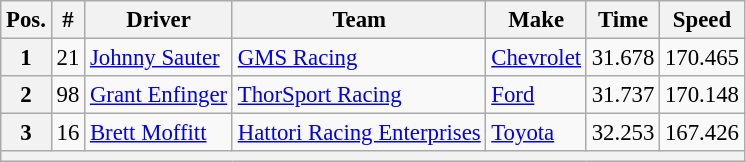<table class="wikitable" style="font-size:95%">
<tr>
<th>Pos.</th>
<th>#</th>
<th>Driver</th>
<th>Team</th>
<th>Make</th>
<th>Time</th>
<th>Speed</th>
</tr>
<tr>
<th>1</th>
<td>21</td>
<td><a href='#'>Johnny Sauter</a></td>
<td><a href='#'>GMS Racing</a></td>
<td><a href='#'>Chevrolet</a></td>
<td>31.678</td>
<td>170.465</td>
</tr>
<tr>
<th>2</th>
<td>98</td>
<td><a href='#'>Grant Enfinger</a></td>
<td><a href='#'>ThorSport Racing</a></td>
<td><a href='#'>Ford</a></td>
<td>31.737</td>
<td>170.148</td>
</tr>
<tr>
<th>3</th>
<td>16</td>
<td><a href='#'>Brett Moffitt</a></td>
<td><a href='#'>Hattori Racing Enterprises</a></td>
<td><a href='#'>Toyota</a></td>
<td>32.253</td>
<td>167.426</td>
</tr>
<tr>
<th colspan="7"></th>
</tr>
</table>
